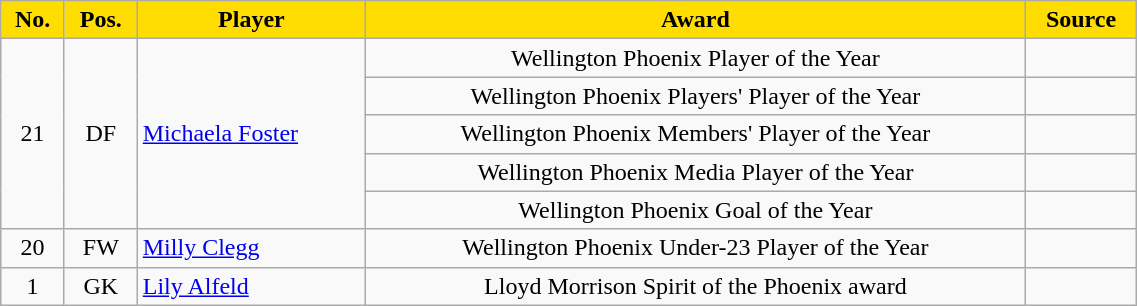<table class="wikitable" style="text-align:center; width:60%;">
<tr>
<th scope="col" style="background:#ffdd00; color:black">No.</th>
<th scope="col" style="background:#ffdd00; color:black">Pos.</th>
<th scope="col" style="background:#ffdd00; color:black">Player</th>
<th scope="col" style="background:#ffdd00; color:black">Award</th>
<th scope="col" style="background:#ffdd00; color:black">Source</th>
</tr>
<tr>
<td rowspan=5>21</td>
<td rowspan=5>DF</td>
<td align="left" rowspan=5> <a href='#'>Michaela Foster</a></td>
<td>Wellington Phoenix Player of the Year</td>
<td></td>
</tr>
<tr>
<td>Wellington Phoenix Players' Player of the Year</td>
<td></td>
</tr>
<tr>
<td>Wellington Phoenix Members' Player of the Year</td>
<td></td>
</tr>
<tr>
<td>Wellington Phoenix Media Player of the Year</td>
<td></td>
</tr>
<tr>
<td>Wellington Phoenix Goal of the Year</td>
<td></td>
</tr>
<tr>
<td>20</td>
<td>FW</td>
<td align="left"> <a href='#'>Milly Clegg</a></td>
<td>Wellington Phoenix Under-23 Player of the Year</td>
<td></td>
</tr>
<tr>
<td>1</td>
<td>GK</td>
<td align="left"> <a href='#'>Lily Alfeld</a></td>
<td>Lloyd Morrison Spirit of the Phoenix award</td>
<td></td>
</tr>
</table>
